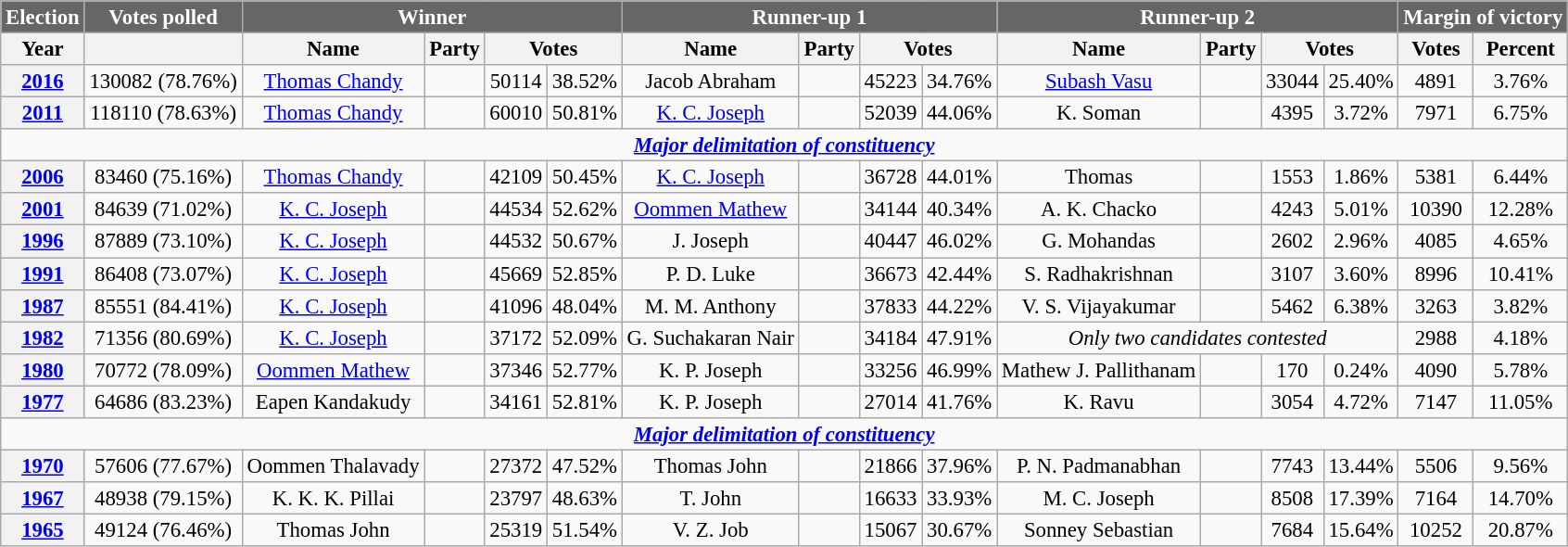<table class="wikitable sortable" style="text-align:center;font-size:95%;line-height:16px">
<tr>
<th style="background-color:#666666; color:white">Election</th>
<th style="background-color:#666666; color:white">Votes polled</th>
<th style="background-color:#666666; color:white" colspan=4>Winner</th>
<th style="background-color:#666666; color:white" colspan=4>Runner-up 1</th>
<th style="background-color:#666666; color:white" colspan=4>Runner-up 2</th>
<th style="background-color:#666666; color:white" colspan="2">Margin of victory</th>
</tr>
<tr>
<th>Year</th>
<th></th>
<th>Name</th>
<th>Party</th>
<th colspan="2">Votes</th>
<th>Name</th>
<th>Party</th>
<th colspan="2">Votes</th>
<th>Name</th>
<th>Party</th>
<th colspan="2">Votes</th>
<th>Votes</th>
<th>Percent</th>
</tr>
<tr>
<th><a href='#'>2016</a></th>
<td>130082 (78.76%)</td>
<td><a href='#'>Thomas Chandy</a></td>
<td></td>
<td>50114</td>
<td>38.52%</td>
<td>Jacob Abraham</td>
<td></td>
<td>45223</td>
<td>34.76%</td>
<td><a href='#'>Subash Vasu</a></td>
<td></td>
<td>33044</td>
<td>25.40%</td>
<td>4891</td>
<td>3.76%</td>
</tr>
<tr>
<th><a href='#'>2011</a></th>
<td>118110 (78.63%)</td>
<td><a href='#'>Thomas Chandy</a></td>
<td></td>
<td>60010</td>
<td>50.81%</td>
<td><a href='#'>K. C. Joseph</a></td>
<td></td>
<td>52039</td>
<td>44.06%</td>
<td>K. Soman</td>
<td></td>
<td>4395</td>
<td>3.72%</td>
<td>7971</td>
<td>6.75%</td>
</tr>
<tr>
<td colspan =17><a href='#'><strong><em>Major delimitation of constituency</em></strong></a></td>
</tr>
<tr>
<th><a href='#'>2006</a></th>
<td>83460 (75.16%)</td>
<td><a href='#'>Thomas Chandy</a></td>
<td></td>
<td>42109</td>
<td>50.45%</td>
<td><a href='#'>K. C. Joseph</a></td>
<td></td>
<td>36728</td>
<td>44.01%</td>
<td>Thomas</td>
<td></td>
<td>1553</td>
<td>1.86%</td>
<td>5381</td>
<td>6.44%</td>
</tr>
<tr>
<th><a href='#'>2001</a></th>
<td>84639 (71.02%)</td>
<td><a href='#'>K. C. Joseph</a></td>
<td></td>
<td>44534</td>
<td>52.62%</td>
<td><a href='#'>Oommen Mathew</a></td>
<td></td>
<td>34144</td>
<td>40.34%</td>
<td>A. K. Chacko</td>
<td></td>
<td>4243</td>
<td>5.01%</td>
<td>10390</td>
<td>12.28%</td>
</tr>
<tr>
<th><a href='#'>1996</a></th>
<td>87889 (73.10%)</td>
<td><a href='#'>K. C. Joseph</a></td>
<td></td>
<td>44532</td>
<td>50.67%</td>
<td>J. Joseph</td>
<td></td>
<td>40447</td>
<td>46.02%</td>
<td>G. Mohandas</td>
<td></td>
<td>2602</td>
<td>2.96%</td>
<td>4085</td>
<td>4.65%</td>
</tr>
<tr>
<th><a href='#'>1991</a></th>
<td>86408 (73.07%)</td>
<td><a href='#'>K. C. Joseph</a></td>
<td></td>
<td>45669</td>
<td>52.85%</td>
<td>P. D. Luke</td>
<td></td>
<td>36673</td>
<td>42.44%</td>
<td>S. Radhakrishnan</td>
<td></td>
<td>3107</td>
<td>3.60%</td>
<td>8996</td>
<td>10.41%</td>
</tr>
<tr>
<th><a href='#'>1987</a></th>
<td>85551 (84.41%)</td>
<td><a href='#'>K. C. Joseph</a></td>
<td></td>
<td>41096</td>
<td>48.04%</td>
<td>M. M. Anthony</td>
<td></td>
<td>37833</td>
<td>44.22%</td>
<td>V. S. Vijayakumar</td>
<td></td>
<td>5462</td>
<td>6.38%</td>
<td>3263</td>
<td>3.82%</td>
</tr>
<tr>
<th><a href='#'>1982</a></th>
<td>71356 (80.69%)</td>
<td><a href='#'>K. C. Joseph</a></td>
<td></td>
<td>37172</td>
<td>52.09%</td>
<td>G. Suchakaran Nair</td>
<td></td>
<td>34184</td>
<td>47.91%</td>
<td colspan=4><em>Only two candidates contested</em></td>
<td>2988</td>
<td>4.18%</td>
</tr>
<tr>
<th><a href='#'>1980</a></th>
<td>70772 (78.09%)</td>
<td><a href='#'>Oommen Mathew</a></td>
<td></td>
<td>37346</td>
<td>52.77%</td>
<td>K. P. Joseph</td>
<td></td>
<td>33256</td>
<td>46.99%</td>
<td>Mathew J. Pallithanam</td>
<td></td>
<td>170</td>
<td>0.24%</td>
<td>4090</td>
<td>5.78%</td>
</tr>
<tr>
<th><a href='#'>1977</a></th>
<td>64686 (83.23%)</td>
<td>Eapen Kandakudy</td>
<td></td>
<td>34161</td>
<td>52.81%</td>
<td>K. P. Joseph</td>
<td></td>
<td>27014</td>
<td>41.76%</td>
<td>K. Ravu</td>
<td></td>
<td>3054</td>
<td>4.72%</td>
<td>7147</td>
<td>11.05%</td>
</tr>
<tr>
<td colspan =17><a href='#'><strong><em>Major delimitation of constituency</em></strong></a></td>
</tr>
<tr>
<th><a href='#'>1970</a></th>
<td>57606 (77.67%)</td>
<td>Oommen Thalavady</td>
<td></td>
<td>27372</td>
<td>47.52%</td>
<td>Thomas John</td>
<td></td>
<td>21866</td>
<td>37.96%</td>
<td>P. N. Padmanabhan</td>
<td></td>
<td>7743</td>
<td>13.44%</td>
<td>5506</td>
<td>9.56%</td>
</tr>
<tr>
<th><a href='#'>1967</a></th>
<td>48938 (79.15%)</td>
<td>K. K. K. Pillai</td>
<td></td>
<td>23797</td>
<td>48.63%</td>
<td>T. John</td>
<td></td>
<td>16633</td>
<td>33.93%</td>
<td>M. C. Joseph</td>
<td></td>
<td>8508</td>
<td>17.39%</td>
<td>7164</td>
<td>14.70%</td>
</tr>
<tr>
<th><a href='#'>1965</a></th>
<td>49124 (76.46%)</td>
<td>Thomas John</td>
<td></td>
<td>25319</td>
<td>51.54%</td>
<td>V. Z. Job</td>
<td></td>
<td>15067</td>
<td>30.67%</td>
<td>Sonney Sebastian</td>
<td></td>
<td>7684</td>
<td>15.64%</td>
<td>10252</td>
<td>20.87%</td>
</tr>
</table>
